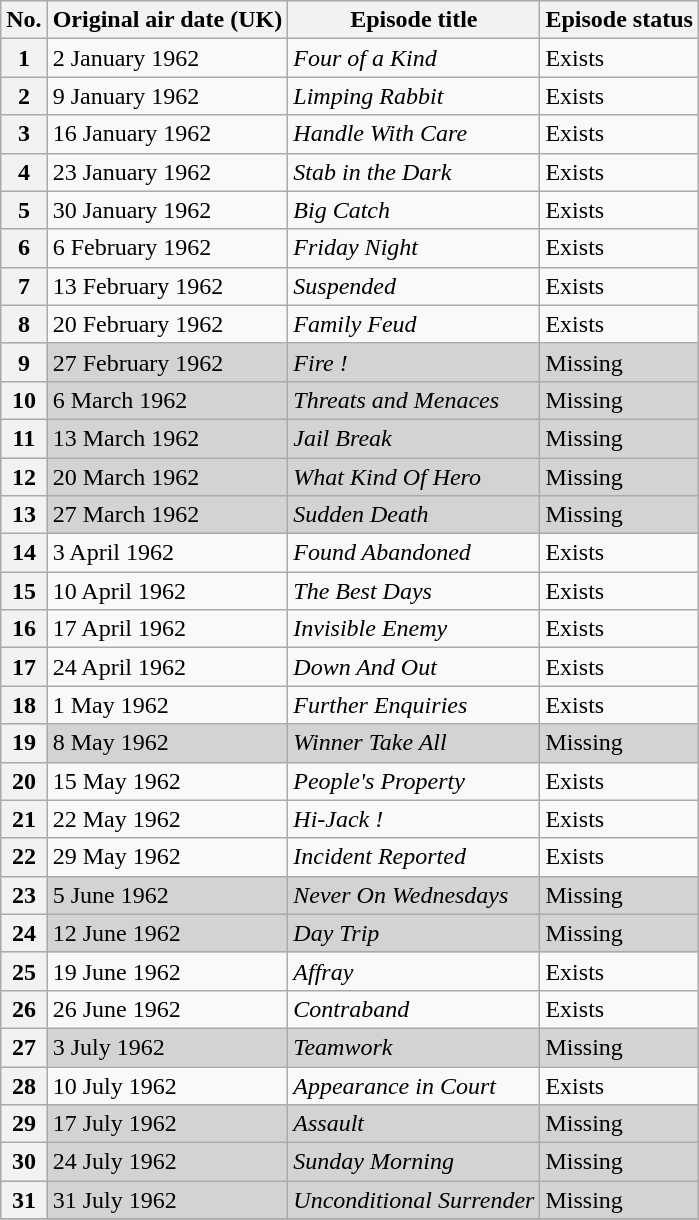<table class="wikitable">
<tr>
<th>No.</th>
<th>Original air date (UK)</th>
<th>Episode title</th>
<th>Episode status</th>
</tr>
<tr>
<th style="text-align:center;">1</th>
<td>2 January 1962</td>
<td><em>Four of a Kind</em></td>
<td>Exists</td>
</tr>
<tr>
<th style="text-align:center;">2</th>
<td>9 January 1962</td>
<td><em>Limping Rabbit</em></td>
<td>Exists</td>
</tr>
<tr>
<th style="text-align:center;">3</th>
<td>16 January 1962</td>
<td><em>Handle With Care</em></td>
<td>Exists</td>
</tr>
<tr>
<th style="text-align:center;">4</th>
<td>23 January 1962</td>
<td><em>Stab in the Dark</em></td>
<td>Exists</td>
</tr>
<tr>
<th style="text-align:center;">5</th>
<td>30 January 1962</td>
<td><em>Big Catch</em></td>
<td>Exists</td>
</tr>
<tr>
<th style="text-align:center;">6</th>
<td>6 February 1962</td>
<td><em>Friday Night</em></td>
<td>Exists</td>
</tr>
<tr>
<th style="text-align:center;">7</th>
<td>13 February 1962</td>
<td><em> Suspended</em></td>
<td>Exists</td>
</tr>
<tr>
<th style="text-align:center;">8</th>
<td>20 February 1962</td>
<td><em>Family Feud</em></td>
<td>Exists</td>
</tr>
<tr style="background:lightgrey;">
<th style="text-align:center;">9</th>
<td>27 February 1962</td>
<td><em>Fire !</em></td>
<td>Missing</td>
</tr>
<tr style="background:lightgrey;">
<th style="text-align:center;">10</th>
<td>6 March 1962</td>
<td><em>Threats and Menaces</em></td>
<td>Missing</td>
</tr>
<tr style="background:lightgrey;">
<th style="text-align:center;">11</th>
<td>13 March 1962</td>
<td><em>Jail Break</em></td>
<td>Missing</td>
</tr>
<tr style="background:lightgrey;">
<th style="text-align:center;">12</th>
<td>20 March 1962</td>
<td><em>What Kind Of Hero</em></td>
<td>Missing</td>
</tr>
<tr style="background:lightgrey;">
<th style="text-align:center;">13</th>
<td>27 March 1962</td>
<td><em>Sudden Death</em></td>
<td>Missing</td>
</tr>
<tr>
<th style="text-align:center;">14</th>
<td>3 April 1962</td>
<td><em>Found Abandoned</em></td>
<td>Exists</td>
</tr>
<tr>
<th style="text-align:center;">15</th>
<td>10 April 1962</td>
<td><em>The Best Days</em></td>
<td>Exists</td>
</tr>
<tr>
<th style="text-align:center;">16</th>
<td>17 April 1962</td>
<td><em>Invisible Enemy</em></td>
<td>Exists</td>
</tr>
<tr>
<th style="text-align:center;">17</th>
<td>24 April 1962</td>
<td><em>Down And Out</em></td>
<td>Exists</td>
</tr>
<tr>
<th style="text-align:center;">18</th>
<td>1 May 1962</td>
<td><em>Further Enquiries</em></td>
<td>Exists</td>
</tr>
<tr style="background:lightgrey;">
<th style="text-align:center;">19</th>
<td>8 May 1962</td>
<td><em>Winner Take All</em></td>
<td>Missing</td>
</tr>
<tr>
<th style="text-align:center;">20</th>
<td>15 May 1962</td>
<td><em>People's Property</em></td>
<td>Exists</td>
</tr>
<tr>
<th style="text-align:center;">21</th>
<td>22 May 1962</td>
<td><em>Hi-Jack !</em></td>
<td>Exists</td>
</tr>
<tr>
<th style="text-align:center;">22</th>
<td>29 May 1962</td>
<td><em>Incident Reported</em></td>
<td>Exists</td>
</tr>
<tr style="background:lightgrey;">
<th style="text-align:center;">23</th>
<td>5 June 1962</td>
<td><em>Never On Wednesdays</em></td>
<td>Missing</td>
</tr>
<tr style="background:lightgrey;">
<th style="text-align:center;">24</th>
<td>12 June 1962</td>
<td><em>Day Trip</em></td>
<td>Missing</td>
</tr>
<tr>
<th style="text-align:center;">25</th>
<td>19 June 1962</td>
<td><em>Affray</em></td>
<td>Exists</td>
</tr>
<tr>
<th style="text-align:center;">26</th>
<td>26 June 1962</td>
<td><em>Contraband</em></td>
<td>Exists</td>
</tr>
<tr style="background:lightgrey;">
<th style="text-align:center;">27</th>
<td>3 July 1962</td>
<td><em>Teamwork</em></td>
<td>Missing</td>
</tr>
<tr>
<th style="text-align:center;">28</th>
<td>10 July 1962</td>
<td><em>Appearance in Court</em></td>
<td>Exists</td>
</tr>
<tr style="background:lightgrey;">
<th style="text-align:center;">29</th>
<td>17 July 1962</td>
<td><em>Assault</em></td>
<td>Missing</td>
</tr>
<tr style="background:lightgrey;">
<th style="text-align:center;">30</th>
<td>24 July 1962</td>
<td><em>Sunday Morning</em></td>
<td>Missing</td>
</tr>
<tr style="background:lightgrey;">
<th style="text-align:center;">31</th>
<td>31 July 1962</td>
<td><em>Unconditional Surrender</em></td>
<td>Missing</td>
</tr>
<tr style="background:lightgrey;">
</tr>
</table>
